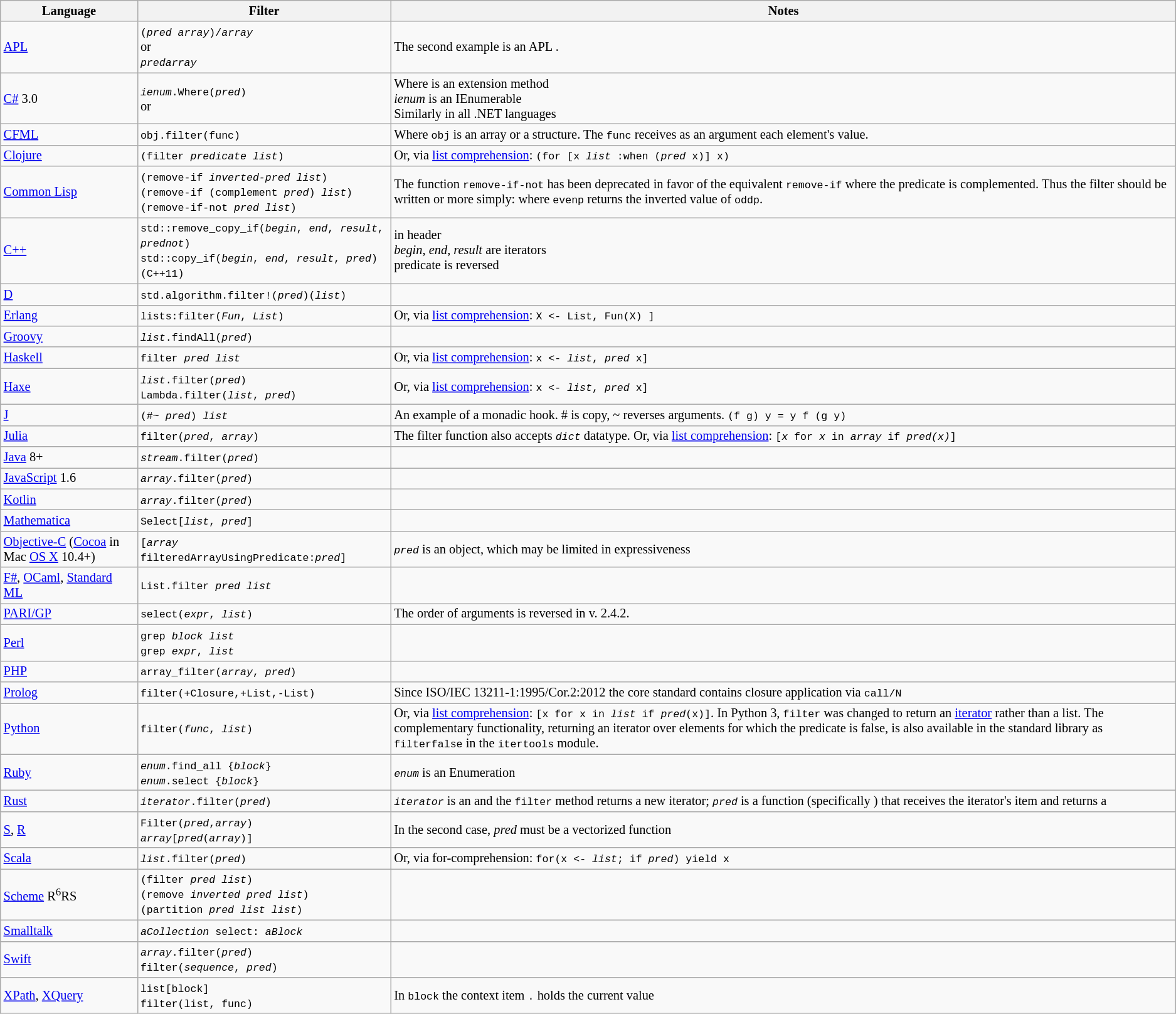<table class="wikitable" style="font-size: 85%">
<tr>
<th scope="col">Language</th>
<th scope="col">Filter</th>
<th scope="col">Notes</th>
</tr>
<tr>
<td><a href='#'>APL</a></td>
<td><code>(<em>pred</em> <em>array</em>)/<em>array</em></code><br>or<br><code><em>pred</em><em>array</em></code></td>
<td>The second example is an APL .</td>
</tr>
<tr>
<td><a href='#'>C#</a> 3.0</td>
<td><code><em>ienum</em>.Where(<em>pred</em>)</code><br>or<br></td>
<td>Where is an extension method<br> <em>ienum</em> is an IEnumerable<br> Similarly in all .NET languages</td>
</tr>
<tr>
<td><a href='#'>CFML</a></td>
<td><code>obj.filter(func)</code></td>
<td>Where <code>obj</code> is an array or a structure. The <code>func</code> receives as an argument each element's value.</td>
</tr>
<tr>
<td><a href='#'>Clojure</a></td>
<td><code>(filter <em>predicate</em> <em>list</em>)</code></td>
<td>Or, via <a href='#'>list comprehension</a>: <code>(for [x <em>list</em> :when (<em>pred</em> x)] x)</code></td>
</tr>
<tr>
<td><a href='#'>Common Lisp</a></td>
<td><code>(remove-if <em>inverted-pred</em> <em>list</em>)<br>(remove-if (complement <em>pred</em>) <em>list</em>)<br>(remove-if-not <em>pred</em> <em>list</em>)</code></td>
<td>The function <code>remove-if-not</code> has been deprecated in favor of the equivalent <code>remove-if</code> where the predicate is complemented. Thus the filter  should be written  or more simply:  where <code>evenp</code> returns the inverted value of <code>oddp</code>.</td>
</tr>
<tr>
<td><a href='#'>C++</a></td>
<td><code>std::remove_copy_if(<em>begin</em>, <em>end</em>, <em>result</em>, <em>prednot</em>)<br>std::copy_if(<em>begin</em>, <em>end</em>, <em>result</em>, <em>pred</em>) (C++11)</code></td>
<td>in header <algorithm><br> <em>begin</em>, <em>end</em>, <em>result</em> are iterators<br> predicate is reversed</td>
</tr>
<tr>
<td><a href='#'>D</a></td>
<td><code>std.algorithm.filter!(<em>pred</em>)(<em>list</em>)</code></td>
<td></td>
</tr>
<tr>
<td><a href='#'>Erlang</a></td>
<td><code>lists:filter(<em>Fun</em>, <em>List</em>)</code></td>
<td>Or, via <a href='#'>list comprehension</a>: <code> X <- List, Fun(X) ]</code></td>
</tr>
<tr>
<td><a href='#'>Groovy</a></td>
<td><code><em>list</em>.findAll(<em>pred</em>)</code></td>
<td></td>
</tr>
<tr>
<td><a href='#'>Haskell</a></td>
<td><code>filter <em>pred</em> <em>list</em></code></td>
<td>Or, via <a href='#'>list comprehension</a>: <code> x <- <em>list</em>, <em>pred</em> x]</code></td>
</tr>
<tr>
<td><a href='#'>Haxe</a></td>
<td><code><em>list</em>.filter(<em>pred</em>)</code><br><code>Lambda.filter(<em>list</em>, <em>pred</em>)<br></code></td>
<td>Or, via <a href='#'>list comprehension</a>: <code> x <- <em>list</em>, <em>pred</em> x]</code></td>
</tr>
<tr>
<td><a href='#'>J</a></td>
<td><code>(#~ <em>pred</em>) <em>list</em></code></td>
<td>An example of a monadic hook. # is copy, ~ reverses arguments. <code>(f g) y = y f (g y)</code></td>
</tr>
<tr>
<td><a href='#'>Julia</a></td>
<td><code>filter(<em>pred</em>, <em>array</em>)</code></td>
<td>The filter function also accepts <code><em>dict</em></code> datatype. Or, via <a href='#'>list comprehension</a>: <code>[<em>x</em> for <em>x</em> in <em>array</em> if <em>pred(x)</em>]</code></td>
</tr>
<tr>
<td><a href='#'>Java</a> 8+</td>
<td><code><em>stream</em>.filter(<em>pred</em>)</code></td>
<td></td>
</tr>
<tr>
<td><a href='#'>JavaScript</a> 1.6</td>
<td><code><em>array</em>.filter(<em>pred</em>)</code></td>
<td></td>
</tr>
<tr>
<td><a href='#'>Kotlin</a></td>
<td><code><em>array</em>.filter(<em>pred</em>)</code></td>
<td></td>
</tr>
<tr>
<td><a href='#'>Mathematica</a></td>
<td><code>Select[<em>list</em>, <em>pred</em>]</code></td>
<td></td>
</tr>
<tr>
<td><a href='#'>Objective-C</a> (<a href='#'>Cocoa</a> in Mac <a href='#'>OS X</a> 10.4+)</td>
<td><code>[<em>array</em> filteredArrayUsingPredicate:<em>pred</em>]</code></td>
<td><code><em>pred</em></code> is an  object, which may be limited in expressiveness</td>
</tr>
<tr>
<td><a href='#'>F#</a>, <a href='#'>OCaml</a>, <a href='#'>Standard ML</a></td>
<td><code>List.filter <em>pred</em> <em>list</em></code></td>
<td></td>
</tr>
<tr>
<td><a href='#'>PARI/GP</a></td>
<td><code>select(<em>expr</em>, <em>list</em>)</code></td>
<td>The order of arguments is reversed in v. 2.4.2.</td>
</tr>
<tr>
<td><a href='#'>Perl</a></td>
<td><code>grep <em>block</em> <em>list</em><br> grep <em>expr</em>, <em>list</em></code></td>
<td></td>
</tr>
<tr>
<td><a href='#'>PHP</a></td>
<td><code>array_filter(<em>array</em>, <em>pred</em>)</code></td>
<td></td>
</tr>
<tr>
<td><a href='#'>Prolog</a></td>
<td><code>filter(+Closure,+List,-List)</code></td>
<td>Since ISO/IEC 13211-1:1995/Cor.2:2012 the core standard contains closure application via <code>call/N</code></td>
</tr>
<tr>
<td><a href='#'>Python</a></td>
<td><code>filter(<em>func</em>, <em>list</em>)</code></td>
<td>Or, via <a href='#'>list comprehension</a>: <code>[x for x in <em>list</em> if <em>pred</em>(x)]</code>. In Python 3, <code>filter</code> was changed to return an <a href='#'>iterator</a> rather than a list. The complementary functionality, returning an iterator over elements for which the predicate is false, is also available in the standard library as <code>filterfalse</code> in the <code>itertools</code> module.</td>
</tr>
<tr>
<td><a href='#'>Ruby</a></td>
<td><code><em>enum</em>.find_all {<em>block</em>}<br> <em>enum</em>.select {<em>block</em>}</code></td>
<td><code><em>enum</em></code> is an Enumeration</td>
</tr>
<tr>
<td><a href='#'>Rust</a></td>
<td><code><em>iterator</em>.filter(<em>pred</em>)</code></td>
<td><code><em>iterator</em></code> is an <code></code> and the <code>filter</code> method returns a new iterator; <code><em>pred</em></code> is a function (specifically <code></code>) that receives the iterator's item and returns a <code></code></td>
</tr>
<tr>
<td><a href='#'>S</a>, <a href='#'>R</a></td>
<td><code>Filter(<em>pred</em>,<em>array</em>)<br><em>array</em>[<em>pred</em>(<em>array</em>)]</code></td>
<td>In the second case, <em>pred</em> must be a vectorized function</td>
</tr>
<tr>
<td><a href='#'>Scala</a></td>
<td><code><em>list</em>.filter(<em>pred</em>)</code></td>
<td>Or, via for-comprehension: <code>for(x <- <em>list</em>; if <em>pred</em>) yield x</code></td>
</tr>
<tr>
<td><a href='#'>Scheme</a> R<sup>6</sup>RS</td>
<td><code>(filter <em>pred</em> <em>list</em>)</code><br><code>(remove <em>inverted pred</em> <em>list</em>)</code><br><code>(partition <em>pred</em> <em>list</em> <em>list</em>)</code></td>
<td></td>
</tr>
<tr>
<td><a href='#'>Smalltalk</a></td>
<td><code><em>aCollection</em> select: <em>aBlock</em></code></td>
<td></td>
</tr>
<tr>
<td><a href='#'>Swift</a></td>
<td><code><em>array</em>.filter(<em>pred</em>)<br> filter(<em>sequence</em>, <em>pred</em>)</code></td>
<td></td>
</tr>
<tr>
<td><a href='#'>XPath</a>, <a href='#'>XQuery</a></td>
<td><code>list[block]</code><br> <code>filter(list, func)</code></td>
<td>In <code>block</code> the context item <code>.</code> holds the current value</td>
</tr>
</table>
